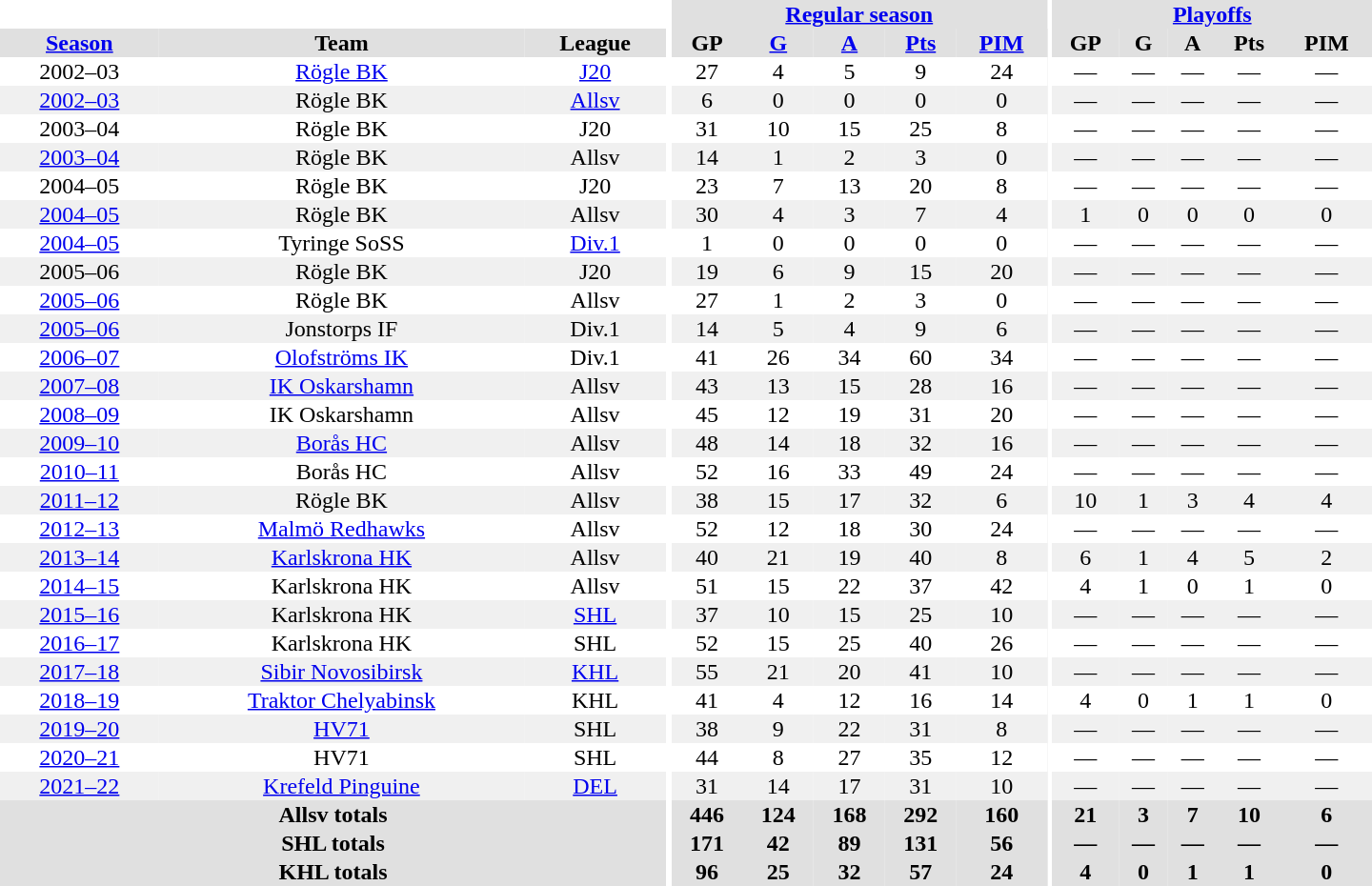<table border="0" cellpadding="1" cellspacing="0" style="text-align:center; width:60em">
<tr bgcolor="#e0e0e0">
<th colspan="3" bgcolor="#ffffff"></th>
<th rowspan="99" bgcolor="#ffffff"></th>
<th colspan="5"><a href='#'>Regular season</a></th>
<th rowspan="99" bgcolor="#ffffff"></th>
<th colspan="5"><a href='#'>Playoffs</a></th>
</tr>
<tr bgcolor="#e0e0e0">
<th><a href='#'>Season</a></th>
<th>Team</th>
<th>League</th>
<th>GP</th>
<th><a href='#'>G</a></th>
<th><a href='#'>A</a></th>
<th><a href='#'>Pts</a></th>
<th><a href='#'>PIM</a></th>
<th>GP</th>
<th>G</th>
<th>A</th>
<th>Pts</th>
<th>PIM</th>
</tr>
<tr>
<td>2002–03</td>
<td><a href='#'>Rögle BK</a></td>
<td><a href='#'>J20</a></td>
<td>27</td>
<td>4</td>
<td>5</td>
<td>9</td>
<td>24</td>
<td>—</td>
<td>—</td>
<td>—</td>
<td>—</td>
<td>—</td>
</tr>
<tr bgcolor="#f0f0f0">
<td><a href='#'>2002–03</a></td>
<td>Rögle BK</td>
<td><a href='#'>Allsv</a></td>
<td>6</td>
<td>0</td>
<td>0</td>
<td>0</td>
<td>0</td>
<td>—</td>
<td>—</td>
<td>—</td>
<td>—</td>
<td>—</td>
</tr>
<tr>
<td>2003–04</td>
<td>Rögle BK</td>
<td>J20</td>
<td>31</td>
<td>10</td>
<td>15</td>
<td>25</td>
<td>8</td>
<td>—</td>
<td>—</td>
<td>—</td>
<td>—</td>
<td>—</td>
</tr>
<tr bgcolor="#f0f0f0">
<td><a href='#'>2003–04</a></td>
<td>Rögle BK</td>
<td>Allsv</td>
<td>14</td>
<td>1</td>
<td>2</td>
<td>3</td>
<td>0</td>
<td>—</td>
<td>—</td>
<td>—</td>
<td>—</td>
<td>—</td>
</tr>
<tr>
<td>2004–05</td>
<td>Rögle BK</td>
<td>J20</td>
<td>23</td>
<td>7</td>
<td>13</td>
<td>20</td>
<td>8</td>
<td>—</td>
<td>—</td>
<td>—</td>
<td>—</td>
<td>—</td>
</tr>
<tr bgcolor="#f0f0f0">
<td><a href='#'>2004–05</a></td>
<td>Rögle BK</td>
<td>Allsv</td>
<td>30</td>
<td>4</td>
<td>3</td>
<td>7</td>
<td>4</td>
<td>1</td>
<td>0</td>
<td>0</td>
<td>0</td>
<td>0</td>
</tr>
<tr>
<td><a href='#'>2004–05</a></td>
<td>Tyringe SoSS</td>
<td><a href='#'>Div.1</a></td>
<td>1</td>
<td>0</td>
<td>0</td>
<td>0</td>
<td>0</td>
<td>—</td>
<td>—</td>
<td>—</td>
<td>—</td>
<td>—</td>
</tr>
<tr bgcolor="#f0f0f0">
<td>2005–06</td>
<td>Rögle BK</td>
<td>J20</td>
<td>19</td>
<td>6</td>
<td>9</td>
<td>15</td>
<td>20</td>
<td>—</td>
<td>—</td>
<td>—</td>
<td>—</td>
<td>—</td>
</tr>
<tr>
<td><a href='#'>2005–06</a></td>
<td>Rögle BK</td>
<td>Allsv</td>
<td>27</td>
<td>1</td>
<td>2</td>
<td>3</td>
<td>0</td>
<td>—</td>
<td>—</td>
<td>—</td>
<td>—</td>
<td>—</td>
</tr>
<tr bgcolor="#f0f0f0">
<td><a href='#'>2005–06</a></td>
<td>Jonstorps IF</td>
<td>Div.1</td>
<td>14</td>
<td>5</td>
<td>4</td>
<td>9</td>
<td>6</td>
<td>—</td>
<td>—</td>
<td>—</td>
<td>—</td>
<td>—</td>
</tr>
<tr>
<td><a href='#'>2006–07</a></td>
<td><a href='#'>Olofströms IK</a></td>
<td>Div.1</td>
<td>41</td>
<td>26</td>
<td>34</td>
<td>60</td>
<td>34</td>
<td>—</td>
<td>—</td>
<td>—</td>
<td>—</td>
<td>—</td>
</tr>
<tr bgcolor="#f0f0f0">
<td><a href='#'>2007–08</a></td>
<td><a href='#'>IK Oskarshamn</a></td>
<td>Allsv</td>
<td>43</td>
<td>13</td>
<td>15</td>
<td>28</td>
<td>16</td>
<td>—</td>
<td>—</td>
<td>—</td>
<td>—</td>
<td>—</td>
</tr>
<tr>
<td><a href='#'>2008–09</a></td>
<td>IK Oskarshamn</td>
<td>Allsv</td>
<td>45</td>
<td>12</td>
<td>19</td>
<td>31</td>
<td>20</td>
<td>—</td>
<td>—</td>
<td>—</td>
<td>—</td>
<td>—</td>
</tr>
<tr bgcolor="#f0f0f0">
<td><a href='#'>2009–10</a></td>
<td><a href='#'>Borås HC</a></td>
<td>Allsv</td>
<td>48</td>
<td>14</td>
<td>18</td>
<td>32</td>
<td>16</td>
<td>—</td>
<td>—</td>
<td>—</td>
<td>—</td>
<td>—</td>
</tr>
<tr>
<td><a href='#'>2010–11</a></td>
<td>Borås HC</td>
<td>Allsv</td>
<td>52</td>
<td>16</td>
<td>33</td>
<td>49</td>
<td>24</td>
<td>—</td>
<td>—</td>
<td>—</td>
<td>—</td>
<td>—</td>
</tr>
<tr bgcolor="#f0f0f0">
<td><a href='#'>2011–12</a></td>
<td>Rögle BK</td>
<td>Allsv</td>
<td>38</td>
<td>15</td>
<td>17</td>
<td>32</td>
<td>6</td>
<td>10</td>
<td>1</td>
<td>3</td>
<td>4</td>
<td>4</td>
</tr>
<tr>
<td><a href='#'>2012–13</a></td>
<td><a href='#'>Malmö Redhawks</a></td>
<td>Allsv</td>
<td>52</td>
<td>12</td>
<td>18</td>
<td>30</td>
<td>24</td>
<td>—</td>
<td>—</td>
<td>—</td>
<td>—</td>
<td>—</td>
</tr>
<tr bgcolor="#f0f0f0">
<td><a href='#'>2013–14</a></td>
<td><a href='#'>Karlskrona HK</a></td>
<td>Allsv</td>
<td>40</td>
<td>21</td>
<td>19</td>
<td>40</td>
<td>8</td>
<td>6</td>
<td>1</td>
<td>4</td>
<td>5</td>
<td>2</td>
</tr>
<tr>
<td><a href='#'>2014–15</a></td>
<td>Karlskrona HK</td>
<td>Allsv</td>
<td>51</td>
<td>15</td>
<td>22</td>
<td>37</td>
<td>42</td>
<td>4</td>
<td>1</td>
<td>0</td>
<td>1</td>
<td>0</td>
</tr>
<tr bgcolor="#f0f0f0">
<td><a href='#'>2015–16</a></td>
<td>Karlskrona HK</td>
<td><a href='#'>SHL</a></td>
<td>37</td>
<td>10</td>
<td>15</td>
<td>25</td>
<td>10</td>
<td>—</td>
<td>—</td>
<td>—</td>
<td>—</td>
<td>—</td>
</tr>
<tr>
<td><a href='#'>2016–17</a></td>
<td>Karlskrona HK</td>
<td>SHL</td>
<td>52</td>
<td>15</td>
<td>25</td>
<td>40</td>
<td>26</td>
<td>—</td>
<td>—</td>
<td>—</td>
<td>—</td>
<td>—</td>
</tr>
<tr bgcolor="#f0f0f0">
<td><a href='#'>2017–18</a></td>
<td><a href='#'>Sibir Novosibirsk</a></td>
<td><a href='#'>KHL</a></td>
<td>55</td>
<td>21</td>
<td>20</td>
<td>41</td>
<td>10</td>
<td>—</td>
<td>—</td>
<td>—</td>
<td>—</td>
<td>—</td>
</tr>
<tr>
<td><a href='#'>2018–19</a></td>
<td><a href='#'>Traktor Chelyabinsk</a></td>
<td>KHL</td>
<td>41</td>
<td>4</td>
<td>12</td>
<td>16</td>
<td>14</td>
<td>4</td>
<td>0</td>
<td>1</td>
<td>1</td>
<td>0</td>
</tr>
<tr bgcolor="#f0f0f0">
<td><a href='#'>2019–20</a></td>
<td><a href='#'>HV71</a></td>
<td>SHL</td>
<td>38</td>
<td>9</td>
<td>22</td>
<td>31</td>
<td>8</td>
<td>—</td>
<td>—</td>
<td>—</td>
<td>—</td>
<td>—</td>
</tr>
<tr>
<td><a href='#'>2020–21</a></td>
<td>HV71</td>
<td>SHL</td>
<td>44</td>
<td>8</td>
<td>27</td>
<td>35</td>
<td>12</td>
<td>—</td>
<td>—</td>
<td>—</td>
<td>—</td>
<td>—</td>
</tr>
<tr bgcolor="#f0f0f0">
<td><a href='#'>2021–22</a></td>
<td><a href='#'>Krefeld Pinguine</a></td>
<td><a href='#'>DEL</a></td>
<td>31</td>
<td>14</td>
<td>17</td>
<td>31</td>
<td>10</td>
<td>—</td>
<td>—</td>
<td>—</td>
<td>—</td>
<td>—</td>
</tr>
<tr bgcolor="#e0e0e0">
<th colspan="3">Allsv totals</th>
<th>446</th>
<th>124</th>
<th>168</th>
<th>292</th>
<th>160</th>
<th>21</th>
<th>3</th>
<th>7</th>
<th>10</th>
<th>6</th>
</tr>
<tr bgcolor="#e0e0e0">
<th colspan="3">SHL totals</th>
<th>171</th>
<th>42</th>
<th>89</th>
<th>131</th>
<th>56</th>
<th>—</th>
<th>—</th>
<th>—</th>
<th>—</th>
<th>—</th>
</tr>
<tr bgcolor="#e0e0e0">
<th colspan="3">KHL totals</th>
<th>96</th>
<th>25</th>
<th>32</th>
<th>57</th>
<th>24</th>
<th>4</th>
<th>0</th>
<th>1</th>
<th>1</th>
<th>0</th>
</tr>
</table>
